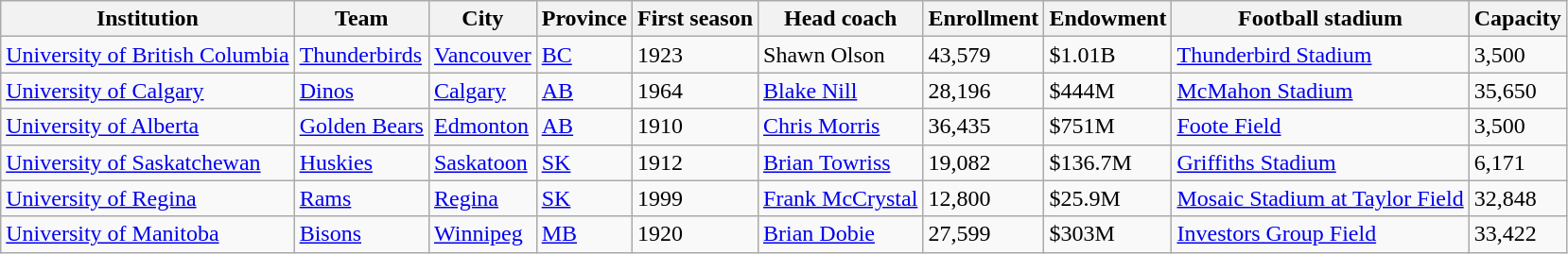<table class="wikitable">
<tr>
<th>Institution</th>
<th>Team</th>
<th>City</th>
<th>Province</th>
<th>First season</th>
<th>Head coach</th>
<th>Enrollment</th>
<th>Endowment</th>
<th>Football stadium</th>
<th>Capacity</th>
</tr>
<tr>
<td><a href='#'>University of British Columbia</a></td>
<td><a href='#'>Thunderbirds</a></td>
<td><a href='#'>Vancouver</a></td>
<td><a href='#'>BC</a></td>
<td>1923</td>
<td>Shawn Olson</td>
<td>43,579</td>
<td>$1.01B</td>
<td><a href='#'>Thunderbird Stadium</a></td>
<td>3,500</td>
</tr>
<tr>
<td><a href='#'>University of Calgary</a></td>
<td><a href='#'>Dinos</a></td>
<td><a href='#'>Calgary</a></td>
<td><a href='#'>AB</a></td>
<td>1964</td>
<td><a href='#'>Blake Nill</a></td>
<td>28,196</td>
<td>$444M</td>
<td><a href='#'>McMahon Stadium</a></td>
<td>35,650</td>
</tr>
<tr>
<td><a href='#'>University of Alberta</a></td>
<td><a href='#'>Golden Bears</a></td>
<td><a href='#'>Edmonton</a></td>
<td><a href='#'>AB</a></td>
<td>1910</td>
<td><a href='#'>Chris Morris</a></td>
<td>36,435</td>
<td>$751M</td>
<td><a href='#'>Foote Field</a></td>
<td>3,500</td>
</tr>
<tr>
<td><a href='#'>University of Saskatchewan</a></td>
<td><a href='#'>Huskies</a></td>
<td><a href='#'>Saskatoon</a></td>
<td><a href='#'>SK</a></td>
<td>1912</td>
<td><a href='#'>Brian Towriss</a></td>
<td>19,082</td>
<td>$136.7M</td>
<td><a href='#'>Griffiths Stadium</a></td>
<td>6,171</td>
</tr>
<tr>
<td><a href='#'>University of Regina</a></td>
<td><a href='#'>Rams</a></td>
<td><a href='#'>Regina</a></td>
<td><a href='#'>SK</a></td>
<td>1999</td>
<td><a href='#'>Frank McCrystal</a></td>
<td>12,800</td>
<td>$25.9M</td>
<td><a href='#'>Mosaic Stadium at Taylor Field</a></td>
<td>32,848</td>
</tr>
<tr>
<td><a href='#'>University of Manitoba</a></td>
<td><a href='#'>Bisons</a></td>
<td><a href='#'>Winnipeg</a></td>
<td><a href='#'>MB</a></td>
<td>1920</td>
<td><a href='#'>Brian Dobie</a></td>
<td>27,599</td>
<td>$303M</td>
<td><a href='#'>Investors Group Field</a></td>
<td>33,422</td>
</tr>
</table>
